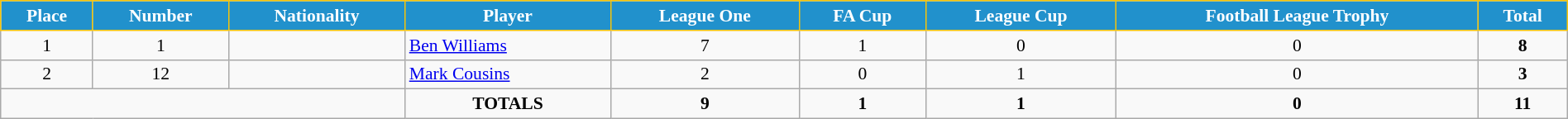<table class="wikitable" style="text-align:center; font-size:90%; width:100%;">
<tr>
<th style="background:#2191CC; color:white; border:1px solid #F7C408; text-align:center;">Place</th>
<th style="background:#2191CC; color:white; border:1px solid #F7C408; text-align:center;">Number</th>
<th style="background:#2191CC; color:white; border:1px solid #F7C408; text-align:center;">Nationality</th>
<th style="background:#2191CC; color:white; border:1px solid #F7C408; text-align:center;">Player</th>
<th style="background:#2191CC; color:white; border:1px solid #F7C408; text-align:center;">League One</th>
<th style="background:#2191CC; color:white; border:1px solid #F7C408; text-align:center;">FA Cup</th>
<th style="background:#2191CC; color:white; border:1px solid #F7C408; text-align:center;">League Cup</th>
<th style="background:#2191CC; color:white; border:1px solid #F7C408; text-align:center;">Football League Trophy</th>
<th style="background:#2191CC; color:white; border:1px solid #F7C408; text-align:center;">Total</th>
</tr>
<tr>
<td>1</td>
<td>1</td>
<td></td>
<td align="left"><a href='#'>Ben Williams</a></td>
<td>7</td>
<td>1</td>
<td>0</td>
<td>0</td>
<td><strong>8</strong></td>
</tr>
<tr>
<td>2</td>
<td>12</td>
<td></td>
<td align="left"><a href='#'>Mark Cousins</a></td>
<td>2</td>
<td>0</td>
<td>1</td>
<td>0</td>
<td><strong>3</strong></td>
</tr>
<tr>
<td colspan="3"></td>
<td><strong>TOTALS</strong></td>
<td><strong>9</strong></td>
<td><strong>1</strong></td>
<td><strong>1</strong></td>
<td><strong>0</strong></td>
<td><strong>11</strong></td>
</tr>
</table>
